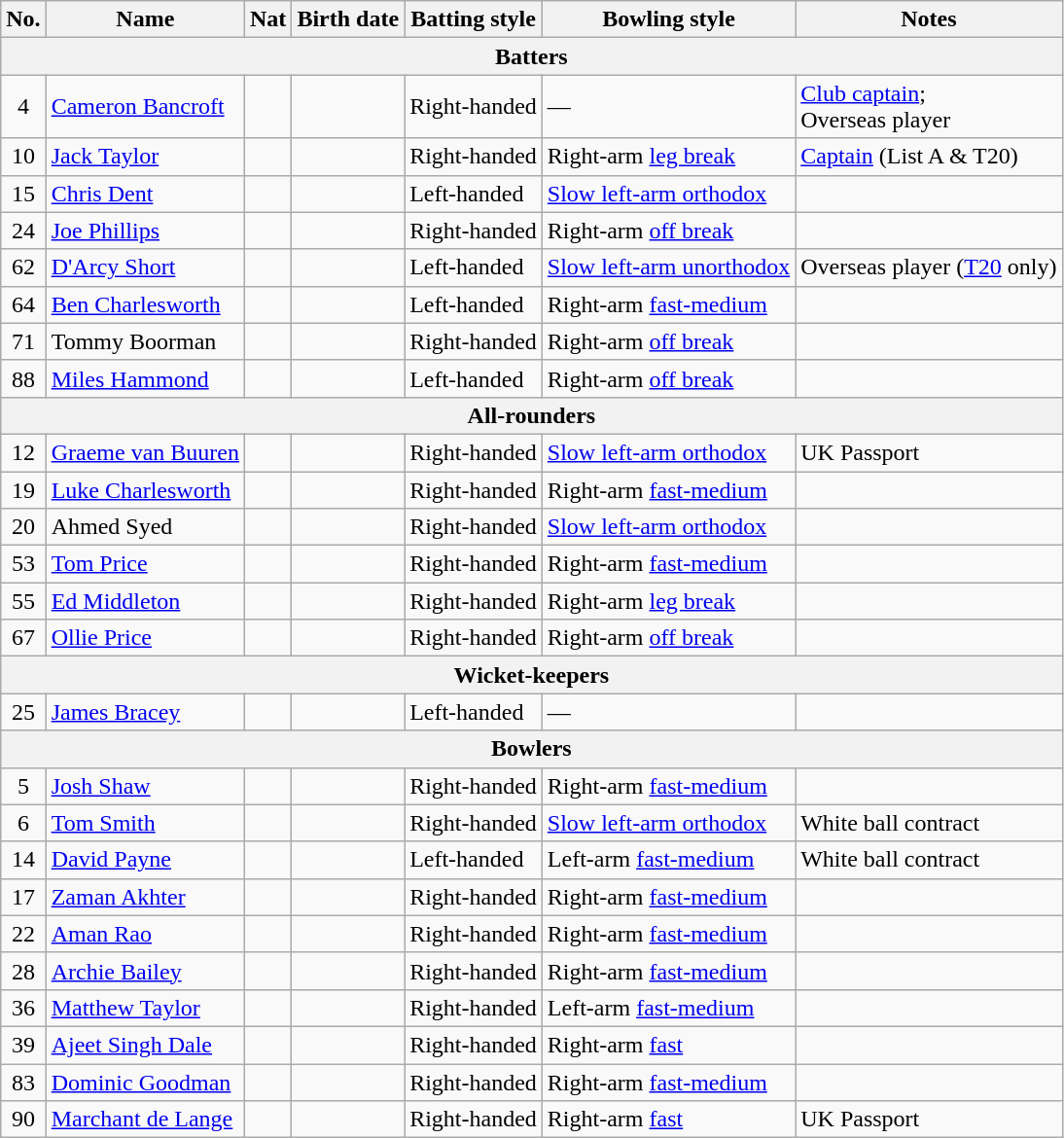<table class="wikitable">
<tr>
<th>No.</th>
<th>Name</th>
<th>Nat</th>
<th>Birth date</th>
<th>Batting style</th>
<th>Bowling style</th>
<th>Notes</th>
</tr>
<tr>
<th colspan="7">Batters</th>
</tr>
<tr>
<td style="text-align:center">4</td>
<td><a href='#'>Cameron Bancroft</a> </td>
<td></td>
<td></td>
<td>Right-handed</td>
<td>—</td>
<td><a href='#'>Club captain</a>; <br>Overseas player</td>
</tr>
<tr>
<td style="text-align:center">10</td>
<td><a href='#'>Jack Taylor</a></td>
<td></td>
<td></td>
<td>Right-handed</td>
<td>Right-arm <a href='#'>leg break</a></td>
<td><a href='#'>Captain</a> (List A & T20)</td>
</tr>
<tr>
<td style="text-align:center">15</td>
<td><a href='#'>Chris Dent</a></td>
<td></td>
<td></td>
<td>Left-handed</td>
<td><a href='#'>Slow left-arm orthodox</a></td>
<td></td>
</tr>
<tr>
<td style="text-align:center">24</td>
<td><a href='#'>Joe Phillips</a></td>
<td></td>
<td></td>
<td>Right-handed</td>
<td>Right-arm <a href='#'>off break</a></td>
<td></td>
</tr>
<tr>
<td style="text-align:center">62</td>
<td><a href='#'>D'Arcy Short</a> </td>
<td></td>
<td></td>
<td>Left-handed</td>
<td><a href='#'>Slow left-arm unorthodox</a></td>
<td>Overseas player (<a href='#'>T20</a> only)</td>
</tr>
<tr>
<td style="text-align:center">64</td>
<td><a href='#'>Ben Charlesworth</a></td>
<td></td>
<td></td>
<td>Left-handed</td>
<td>Right-arm <a href='#'>fast-medium</a></td>
<td></td>
</tr>
<tr>
<td style="text-align:center">71</td>
<td>Tommy Boorman</td>
<td></td>
<td></td>
<td>Right-handed</td>
<td>Right-arm <a href='#'>off break</a></td>
<td></td>
</tr>
<tr>
<td style="text-align:center">88</td>
<td><a href='#'>Miles Hammond</a></td>
<td></td>
<td></td>
<td>Left-handed</td>
<td>Right-arm <a href='#'>off break</a></td>
<td></td>
</tr>
<tr>
<th colspan="7">All-rounders</th>
</tr>
<tr>
<td style="text-align:center">12</td>
<td><a href='#'>Graeme van Buuren</a></td>
<td></td>
<td></td>
<td>Right-handed</td>
<td><a href='#'>Slow left-arm orthodox</a></td>
<td>UK Passport</td>
</tr>
<tr>
<td style="text-align:center">19</td>
<td><a href='#'>Luke Charlesworth</a></td>
<td></td>
<td></td>
<td>Right-handed</td>
<td>Right-arm <a href='#'>fast-medium</a></td>
<td></td>
</tr>
<tr>
<td style="text-align:center">20</td>
<td>Ahmed Syed</td>
<td></td>
<td></td>
<td>Right-handed</td>
<td><a href='#'>Slow left-arm orthodox</a></td>
<td></td>
</tr>
<tr>
<td style="text-align:center">53</td>
<td><a href='#'>Tom Price</a></td>
<td></td>
<td></td>
<td>Right-handed</td>
<td>Right-arm <a href='#'>fast-medium</a></td>
<td></td>
</tr>
<tr>
<td style="text-align:center">55</td>
<td><a href='#'>Ed Middleton</a></td>
<td></td>
<td></td>
<td>Right-handed</td>
<td>Right-arm <a href='#'>leg break</a></td>
<td></td>
</tr>
<tr>
<td style="text-align:center">67</td>
<td><a href='#'>Ollie Price</a></td>
<td></td>
<td></td>
<td>Right-handed</td>
<td>Right-arm <a href='#'>off break</a></td>
<td></td>
</tr>
<tr>
<th colspan="7">Wicket-keepers</th>
</tr>
<tr>
<td style="text-align:center">25</td>
<td><a href='#'>James Bracey</a> </td>
<td></td>
<td></td>
<td>Left-handed</td>
<td>—</td>
<td></td>
</tr>
<tr>
<th colspan="7">Bowlers</th>
</tr>
<tr>
<td style="text-align:center">5</td>
<td><a href='#'>Josh Shaw</a></td>
<td></td>
<td></td>
<td>Right-handed</td>
<td>Right-arm <a href='#'>fast-medium</a></td>
<td></td>
</tr>
<tr>
<td style="text-align:center">6</td>
<td><a href='#'>Tom Smith</a></td>
<td></td>
<td></td>
<td>Right-handed</td>
<td><a href='#'>Slow left-arm orthodox</a></td>
<td>White ball contract</td>
</tr>
<tr>
<td style="text-align:center">14</td>
<td><a href='#'>David Payne</a> </td>
<td></td>
<td></td>
<td>Left-handed</td>
<td>Left-arm <a href='#'>fast-medium</a></td>
<td>White ball contract</td>
</tr>
<tr>
<td style="text-align:center">17</td>
<td><a href='#'>Zaman Akhter</a></td>
<td></td>
<td></td>
<td>Right-handed</td>
<td>Right-arm <a href='#'>fast-medium</a></td>
<td></td>
</tr>
<tr>
<td style="text-align:center">22</td>
<td><a href='#'>Aman Rao</a></td>
<td></td>
<td></td>
<td>Right-handed</td>
<td>Right-arm <a href='#'>fast-medium</a></td>
<td></td>
</tr>
<tr>
<td style="text-align:center">28</td>
<td><a href='#'>Archie Bailey</a></td>
<td></td>
<td></td>
<td>Right-handed</td>
<td>Right-arm <a href='#'>fast-medium</a></td>
<td></td>
</tr>
<tr>
<td style="text-align:center">36</td>
<td><a href='#'>Matthew Taylor</a></td>
<td></td>
<td></td>
<td>Right-handed</td>
<td>Left-arm <a href='#'>fast-medium</a></td>
<td></td>
</tr>
<tr>
<td style="text-align:center">39</td>
<td><a href='#'>Ajeet Singh Dale</a></td>
<td></td>
<td></td>
<td>Right-handed</td>
<td>Right-arm <a href='#'>fast</a></td>
<td></td>
</tr>
<tr>
<td style="text-align:center">83</td>
<td><a href='#'>Dominic Goodman</a></td>
<td></td>
<td></td>
<td>Right-handed</td>
<td>Right-arm <a href='#'>fast-medium</a></td>
<td></td>
</tr>
<tr>
<td style="text-align:center">90</td>
<td><a href='#'>Marchant de Lange</a> </td>
<td></td>
<td></td>
<td>Right-handed</td>
<td>Right-arm <a href='#'>fast</a></td>
<td>UK Passport</td>
</tr>
</table>
